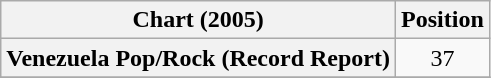<table class="wikitable plainrowheaders sortable" style="text-align:center">
<tr>
<th>Chart (2005)</th>
<th>Position</th>
</tr>
<tr>
<th scope="row">Venezuela Pop/Rock (Record Report)</th>
<td>37</td>
</tr>
<tr>
</tr>
</table>
